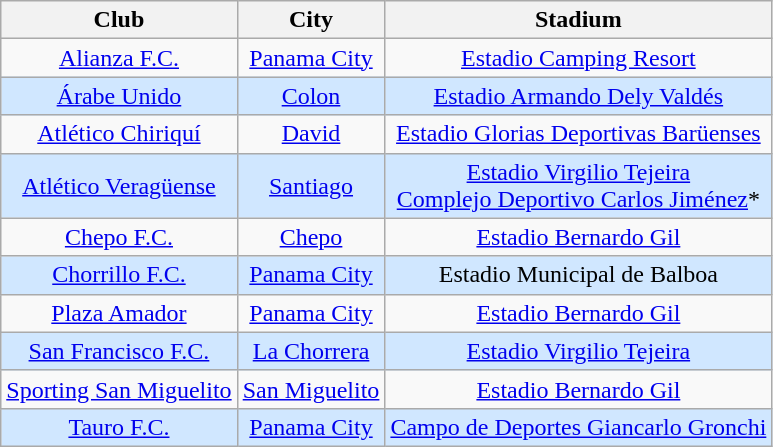<table class="wikitable" style="text-align: center;">
<tr>
<th>Club</th>
<th>City</th>
<th>Stadium</th>
</tr>
<tr>
<td><a href='#'>Alianza F.C.</a></td>
<td><a href='#'>Panama City</a></td>
<td><a href='#'>Estadio Camping Resort</a></td>
</tr>
<tr bgcolor=#D0E7FF>
<td><a href='#'>Árabe Unido</a></td>
<td><a href='#'>Colon</a></td>
<td><a href='#'>Estadio Armando Dely Valdés</a></td>
</tr>
<tr>
<td><a href='#'>Atlético Chiriquí</a></td>
<td><a href='#'>David</a></td>
<td><a href='#'>Estadio Glorias Deportivas Barüenses</a></td>
</tr>
<tr bgcolor=#D0E7FF>
<td><a href='#'>Atlético Veragüense</a></td>
<td><a href='#'>Santiago</a></td>
<td><a href='#'>Estadio Virgilio Tejeira</a><br><a href='#'>Complejo Deportivo Carlos Jiménez</a>*</td>
</tr>
<tr>
<td><a href='#'>Chepo F.C.</a></td>
<td><a href='#'>Chepo</a></td>
<td><a href='#'>Estadio Bernardo Gil</a></td>
</tr>
<tr bgcolor=#D0E7FF>
<td><a href='#'>Chorrillo F.C.</a></td>
<td><a href='#'>Panama City</a></td>
<td>Estadio Municipal de Balboa</td>
</tr>
<tr>
<td><a href='#'>Plaza Amador</a></td>
<td><a href='#'>Panama City</a></td>
<td><a href='#'>Estadio Bernardo Gil</a></td>
</tr>
<tr bgcolor=#D0E7FF>
<td><a href='#'>San Francisco F.C.</a></td>
<td><a href='#'>La Chorrera</a></td>
<td><a href='#'>Estadio Virgilio Tejeira</a></td>
</tr>
<tr>
<td><a href='#'>Sporting San Miguelito</a></td>
<td><a href='#'>San Miguelito</a></td>
<td><a href='#'>Estadio Bernardo Gil</a></td>
</tr>
<tr bgcolor=#D0E7FF>
<td><a href='#'>Tauro F.C.</a></td>
<td><a href='#'>Panama City</a></td>
<td><a href='#'>Campo de Deportes Giancarlo Gronchi</a></td>
</tr>
</table>
